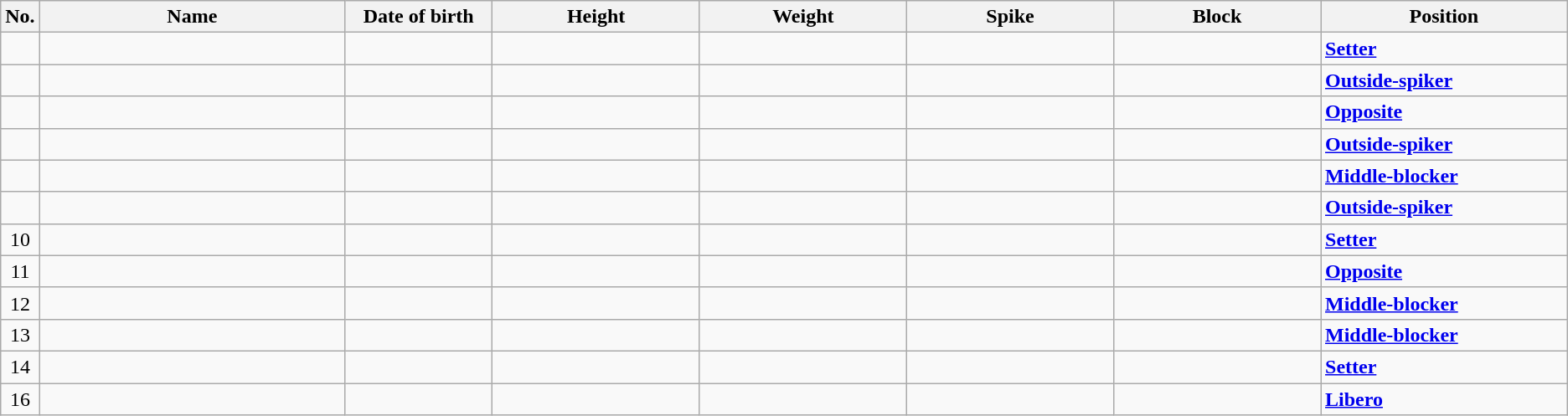<table class="wikitable sortable" style="font-size:100%; text-align:center;">
<tr>
<th>No.</th>
<th style="width:15em">Name</th>
<th style="width:7em">Date of birth</th>
<th style="width:10em">Height</th>
<th style="width:10em">Weight</th>
<th style="width:10em">Spike</th>
<th style="width:10em">Block</th>
<th style="width:12em">Position</th>
</tr>
<tr>
<td></td>
<td align=left></td>
<td align=right></td>
<td></td>
<td></td>
<td></td>
<td></td>
<td align=left><strong><a href='#'>Setter</a></strong></td>
</tr>
<tr>
<td></td>
<td align=left></td>
<td align=right></td>
<td></td>
<td></td>
<td></td>
<td></td>
<td align=left><strong><a href='#'>Outside-spiker</a></strong></td>
</tr>
<tr>
<td></td>
<td align=left></td>
<td align=right></td>
<td></td>
<td></td>
<td></td>
<td></td>
<td align=left><strong><a href='#'>Opposite</a></strong></td>
</tr>
<tr>
<td></td>
<td align=left></td>
<td align=right></td>
<td></td>
<td></td>
<td></td>
<td></td>
<td align=left><strong><a href='#'>Outside-spiker</a></strong></td>
</tr>
<tr>
<td></td>
<td align=left></td>
<td align=right></td>
<td></td>
<td></td>
<td></td>
<td></td>
<td align=left><strong><a href='#'>Middle-blocker</a></strong></td>
</tr>
<tr>
<td></td>
<td align=left></td>
<td align=right></td>
<td></td>
<td></td>
<td></td>
<td></td>
<td align=left><strong><a href='#'>Outside-spiker</a></strong></td>
</tr>
<tr>
<td>10</td>
<td align=left></td>
<td align=right></td>
<td></td>
<td></td>
<td></td>
<td></td>
<td align=left><strong><a href='#'>Setter</a></strong></td>
</tr>
<tr>
<td>11</td>
<td align=left></td>
<td align=right></td>
<td></td>
<td></td>
<td></td>
<td></td>
<td align=left><strong><a href='#'>Opposite</a></strong></td>
</tr>
<tr>
<td>12</td>
<td align=left></td>
<td align=right></td>
<td></td>
<td></td>
<td></td>
<td></td>
<td align=left><strong><a href='#'>Middle-blocker</a></strong></td>
</tr>
<tr>
<td>13</td>
<td align=left></td>
<td align=right></td>
<td></td>
<td></td>
<td></td>
<td></td>
<td align=left><strong><a href='#'>Middle-blocker</a></strong></td>
</tr>
<tr>
<td>14</td>
<td align=left></td>
<td align=right></td>
<td></td>
<td></td>
<td></td>
<td></td>
<td align=left><strong><a href='#'>Setter</a></strong></td>
</tr>
<tr>
<td>16</td>
<td align=left></td>
<td align=right></td>
<td></td>
<td></td>
<td></td>
<td></td>
<td align=left><strong><a href='#'>Libero</a></strong></td>
</tr>
</table>
